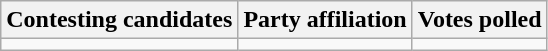<table class="wikitable sortable">
<tr>
<th>Contesting candidates</th>
<th>Party affiliation</th>
<th>Votes polled</th>
</tr>
<tr>
<td></td>
<td></td>
<td></td>
</tr>
</table>
